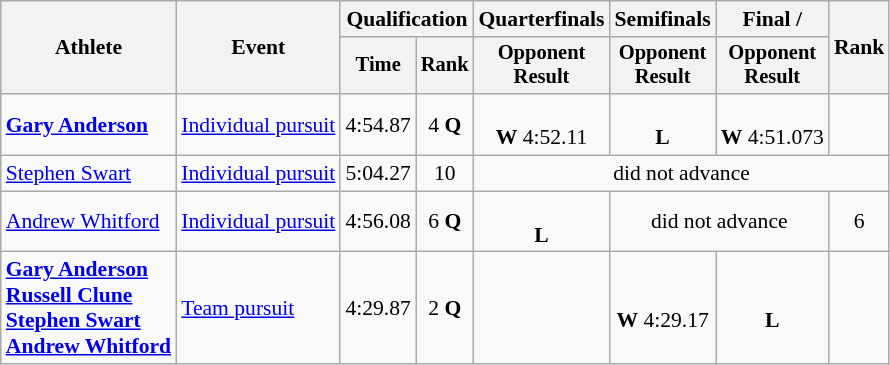<table class="wikitable" style="font-size:90%;text-align:center;">
<tr>
<th rowspan=2>Athlete</th>
<th rowspan=2>Event</th>
<th colspan=2>Qualification</th>
<th>Quarterfinals</th>
<th>Semifinals</th>
<th>Final / </th>
<th rowspan=2>Rank</th>
</tr>
<tr style="font-size:95%">
<th>Time</th>
<th>Rank</th>
<th>Opponent<br>Result</th>
<th>Opponent<br>Result</th>
<th>Opponent<br>Result</th>
</tr>
<tr>
<td style="text-align:left;"><strong><a href='#'>Gary Anderson</a></strong></td>
<td style="text-align:left;"><a href='#'>Individual pursuit</a></td>
<td>4:54.87</td>
<td>4 <strong>Q</strong></td>
<td><br><strong>W</strong> 4:52.11</td>
<td><br><strong>L</strong></td>
<td><br><strong>W</strong> 4:51.073</td>
<td></td>
</tr>
<tr>
<td style="text-align:left;"><a href='#'>Stephen Swart</a></td>
<td style="text-align:left;"><a href='#'>Individual pursuit</a></td>
<td>5:04.27</td>
<td>10</td>
<td colspan=4>did not advance</td>
</tr>
<tr>
<td style="text-align:left;"><a href='#'>Andrew Whitford</a></td>
<td style="text-align:left;"><a href='#'>Individual pursuit</a></td>
<td>4:56.08</td>
<td>6 <strong>Q</strong></td>
<td><br><strong>L</strong></td>
<td colspan=2>did not advance</td>
<td>6</td>
</tr>
<tr>
<td style="text-align:left;"><strong><a href='#'>Gary Anderson</a><br><a href='#'>Russell Clune</a><br><a href='#'>Stephen Swart</a><br><a href='#'>Andrew Whitford</a></strong></td>
<td style="text-align:left;"><a href='#'>Team pursuit</a></td>
<td>4:29.87</td>
<td>2 <strong>Q</strong></td>
<td></td>
<td><br><strong>W</strong> 4:29.17</td>
<td><br><strong>L</strong></td>
<td></td>
</tr>
</table>
